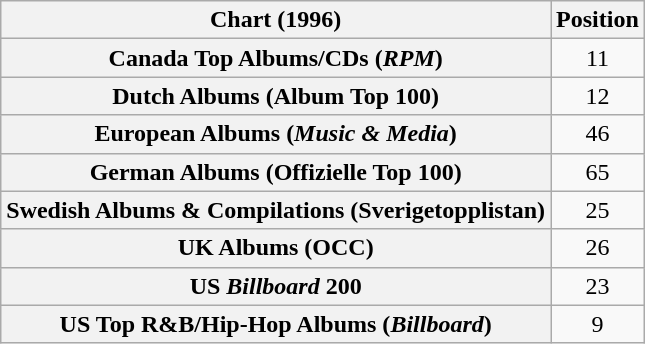<table class="wikitable sortable plainrowheaders" style="text-align:center">
<tr>
<th scope="col">Chart (1996)</th>
<th scope="col">Position</th>
</tr>
<tr>
<th scope="row">Canada Top Albums/CDs (<em>RPM</em>)</th>
<td>11</td>
</tr>
<tr>
<th scope="row">Dutch Albums (Album Top 100)</th>
<td>12</td>
</tr>
<tr>
<th scope="row">European Albums (<em>Music & Media</em>)</th>
<td>46</td>
</tr>
<tr>
<th scope="row">German Albums (Offizielle Top 100)</th>
<td>65</td>
</tr>
<tr>
<th scope="row">Swedish Albums & Compilations (Sverigetopplistan)</th>
<td>25</td>
</tr>
<tr>
<th scope="row">UK Albums (OCC)</th>
<td>26</td>
</tr>
<tr>
<th scope="row">US <em>Billboard</em> 200</th>
<td>23</td>
</tr>
<tr>
<th scope="row">US Top R&B/Hip-Hop Albums (<em>Billboard</em>)</th>
<td>9</td>
</tr>
</table>
